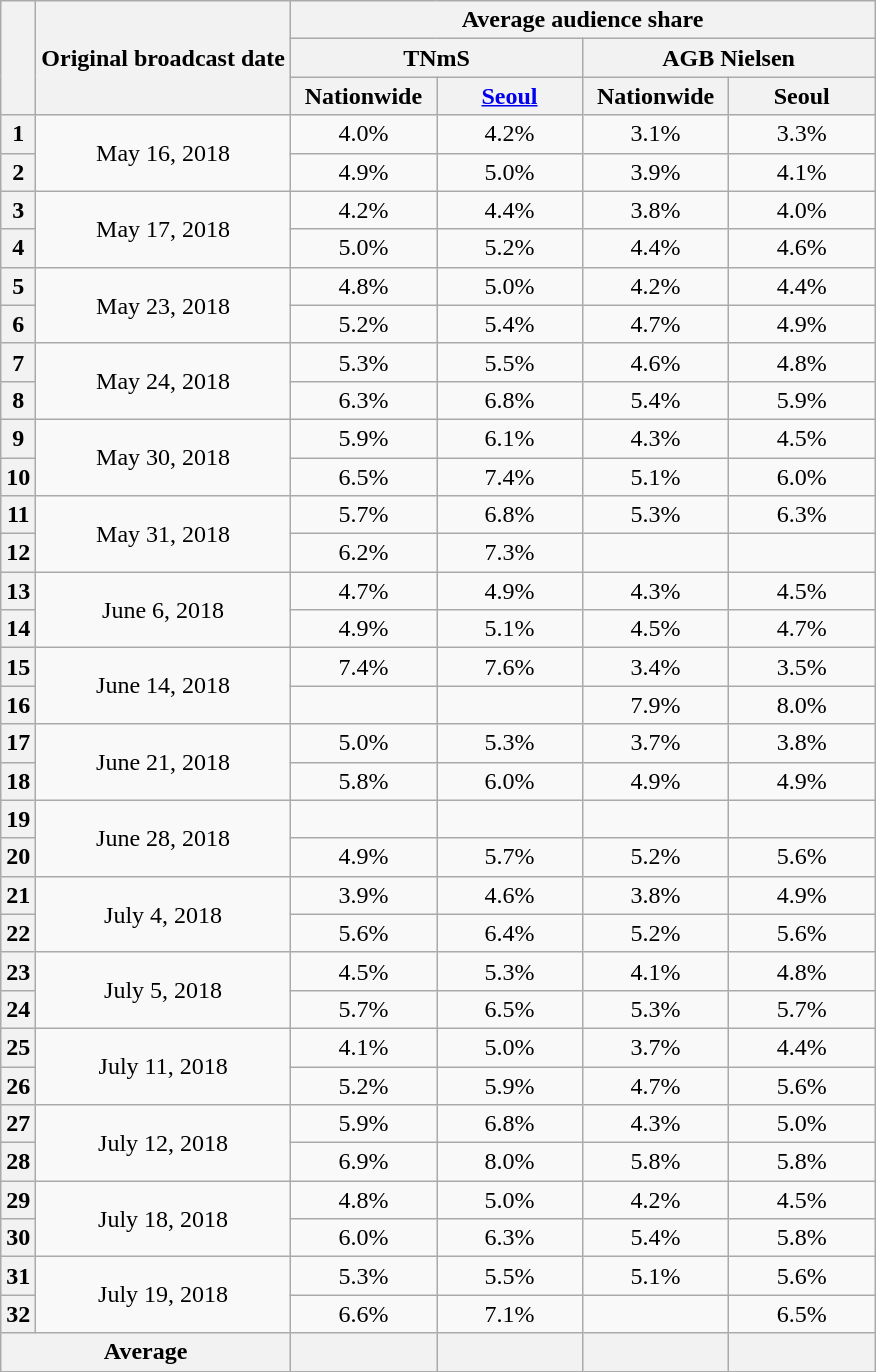<table class="wikitable" style="text-align:center">
<tr>
<th rowspan="3"></th>
<th rowspan="3">Original broadcast date</th>
<th colspan="4">Average audience share</th>
</tr>
<tr>
<th colspan="2">TNmS</th>
<th colspan="2">AGB Nielsen</th>
</tr>
<tr>
<th width="90">Nationwide</th>
<th width="90"><a href='#'>Seoul</a></th>
<th width="90">Nationwide</th>
<th width="90">Seoul</th>
</tr>
<tr>
<th>1</th>
<td rowspan="2">May 16, 2018</td>
<td>4.0% </td>
<td>4.2%</td>
<td>3.1% </td>
<td>3.3% </td>
</tr>
<tr>
<th>2</th>
<td>4.9% </td>
<td>5.0%</td>
<td>3.9% </td>
<td>4.1% </td>
</tr>
<tr>
<th>3</th>
<td rowspan="2">May 17, 2018</td>
<td>4.2% </td>
<td>4.4%</td>
<td>3.8% </td>
<td>4.0% </td>
</tr>
<tr>
<th>4</th>
<td>5.0% </td>
<td>5.2%</td>
<td>4.4% </td>
<td>4.6% </td>
</tr>
<tr>
<th>5</th>
<td rowspan="2">May 23, 2018</td>
<td>4.8% </td>
<td>5.0%</td>
<td>4.2% </td>
<td>4.4% </td>
</tr>
<tr>
<th>6</th>
<td>5.2% </td>
<td>5.4%</td>
<td>4.7% </td>
<td>4.9% </td>
</tr>
<tr>
<th>7</th>
<td rowspan="2">May 24, 2018</td>
<td>5.3% </td>
<td>5.5%</td>
<td>4.6% </td>
<td>4.8% </td>
</tr>
<tr>
<th>8</th>
<td>6.3% </td>
<td>6.8%</td>
<td>5.4% </td>
<td>5.9% </td>
</tr>
<tr>
<th>9</th>
<td rowspan="2">May 30, 2018</td>
<td>5.9% </td>
<td>6.1%</td>
<td>4.3% </td>
<td>4.5% </td>
</tr>
<tr>
<th>10</th>
<td>6.5% </td>
<td>7.4%</td>
<td>5.1% </td>
<td>6.0% </td>
</tr>
<tr>
<th>11</th>
<td rowspan="2">May 31, 2018</td>
<td>5.7% </td>
<td>6.8%</td>
<td>5.3% </td>
<td>6.3% </td>
</tr>
<tr>
<th>12</th>
<td>6.2% </td>
<td>7.3%</td>
<td> </td>
<td> </td>
</tr>
<tr>
<th>13</th>
<td rowspan="2">June 6, 2018</td>
<td>4.7%</td>
<td>4.9%</td>
<td>4.3% </td>
<td>4.5% </td>
</tr>
<tr>
<th>14</th>
<td>4.9%</td>
<td>5.1%</td>
<td>4.5% </td>
<td>4.7% </td>
</tr>
<tr>
<th>15</th>
<td rowspan="2">June 14, 2018</td>
<td>7.4%</td>
<td>7.6%</td>
<td>3.4% </td>
<td>3.5% </td>
</tr>
<tr>
<th>16</th>
<td></td>
<td></td>
<td>7.9% </td>
<td>8.0% </td>
</tr>
<tr>
<th>17</th>
<td rowspan="2">June 21, 2018</td>
<td>5.0%</td>
<td>5.3%</td>
<td>3.7% </td>
<td>3.8% </td>
</tr>
<tr>
<th>18</th>
<td>5.8%</td>
<td>6.0%</td>
<td>4.9% </td>
<td>4.9% </td>
</tr>
<tr>
<th>19</th>
<td rowspan="2">June 28, 2018</td>
<td></td>
<td></td>
<td> </td>
<td> </td>
</tr>
<tr>
<th>20</th>
<td>4.9%</td>
<td>5.7%</td>
<td>5.2% </td>
<td>5.6% </td>
</tr>
<tr>
<th>21</th>
<td rowspan="2">July 4, 2018</td>
<td>3.9%</td>
<td>4.6%</td>
<td>3.8% </td>
<td>4.9% </td>
</tr>
<tr>
<th>22</th>
<td>5.6%</td>
<td>6.4%</td>
<td>5.2% </td>
<td>5.6% </td>
</tr>
<tr>
<th>23</th>
<td rowspan="2">July 5, 2018</td>
<td>4.5%</td>
<td>5.3%</td>
<td>4.1% </td>
<td>4.8% </td>
</tr>
<tr>
<th>24</th>
<td>5.7%</td>
<td>6.5%</td>
<td>5.3% </td>
<td>5.7% </td>
</tr>
<tr>
<th>25</th>
<td rowspan="2">July 11, 2018</td>
<td>4.1%</td>
<td>5.0%</td>
<td>3.7% </td>
<td>4.4% </td>
</tr>
<tr>
<th>26</th>
<td>5.2%</td>
<td>5.9%</td>
<td>4.7% </td>
<td>5.6% </td>
</tr>
<tr>
<th>27</th>
<td rowspan="2">July 12, 2018</td>
<td>5.9%</td>
<td>6.8%</td>
<td>4.3% </td>
<td>5.0% </td>
</tr>
<tr>
<th>28</th>
<td>6.9%</td>
<td>8.0%</td>
<td>5.8% </td>
<td>5.8% </td>
</tr>
<tr>
<th>29</th>
<td rowspan="2">July 18, 2018</td>
<td>4.8%</td>
<td>5.0%</td>
<td>4.2% </td>
<td>4.5% </td>
</tr>
<tr>
<th>30</th>
<td>6.0%</td>
<td>6.3%</td>
<td>5.4% </td>
<td>5.8% </td>
</tr>
<tr>
<th>31</th>
<td rowspan="2">July 19, 2018</td>
<td>5.3%</td>
<td>5.5%</td>
<td>5.1% </td>
<td>5.6% </td>
</tr>
<tr>
<th>32</th>
<td>6.6%</td>
<td>7.1%</td>
<td> </td>
<td>6.5% </td>
</tr>
<tr>
<th colspan="2">Average</th>
<th></th>
<th></th>
<th></th>
<th></th>
</tr>
</table>
